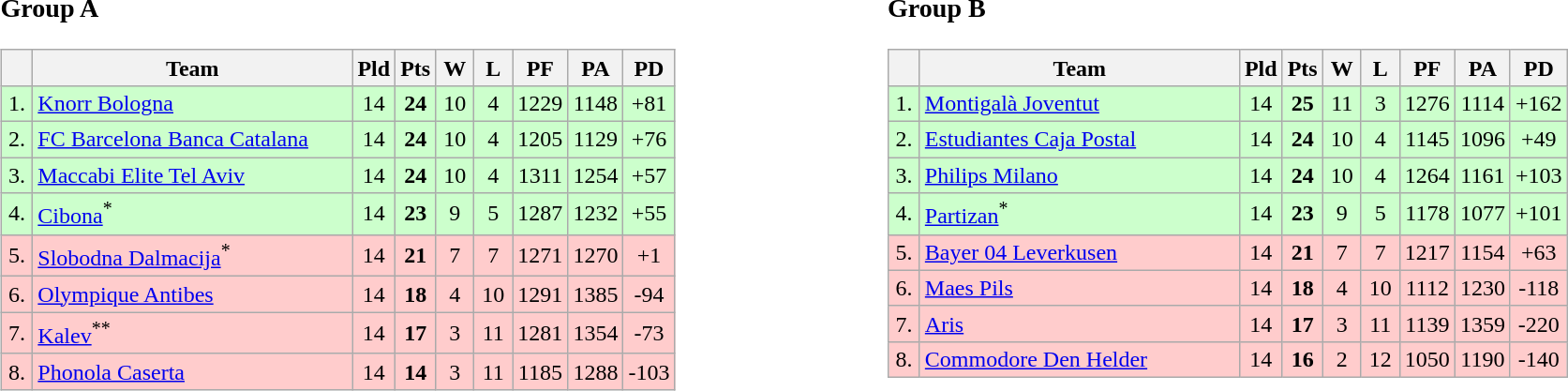<table>
<tr>
<td style="vertical-align:top; width:33%;"><br><h3>Group A</h3><table class="wikitable" style="text-align:center">
<tr>
<th width=15></th>
<th width=220>Team</th>
<th width=20>Pld</th>
<th width=20>Pts</th>
<th width=20>W</th>
<th width=20>L</th>
<th width=20>PF</th>
<th width=20>PA</th>
<th width=20>PD</th>
</tr>
<tr style="background: #ccffcc;">
<td>1.</td>
<td align=left> <a href='#'>Knorr Bologna</a></td>
<td>14</td>
<td><strong>24</strong></td>
<td>10</td>
<td>4</td>
<td>1229</td>
<td>1148</td>
<td>+81</td>
</tr>
<tr style="background: #ccffcc;">
<td>2.</td>
<td align=left> <a href='#'>FC Barcelona Banca Catalana</a></td>
<td>14</td>
<td><strong>24</strong></td>
<td>10</td>
<td>4</td>
<td>1205</td>
<td>1129</td>
<td>+76</td>
</tr>
<tr style="background: #ccffcc;">
<td>3.</td>
<td align=left> <a href='#'>Maccabi Elite Tel Aviv</a></td>
<td>14</td>
<td><strong>24</strong></td>
<td>10</td>
<td>4</td>
<td>1311</td>
<td>1254</td>
<td>+57</td>
</tr>
<tr style="background: #ccffcc;">
<td>4.</td>
<td align=left> <a href='#'>Cibona</a><sup>*</sup></td>
<td>14</td>
<td><strong>23</strong></td>
<td>9</td>
<td>5</td>
<td>1287</td>
<td>1232</td>
<td>+55</td>
</tr>
<tr style="background:#ffcccc;">
<td>5.</td>
<td align=left> <a href='#'>Slobodna Dalmacija</a><sup>*</sup></td>
<td>14</td>
<td><strong>21</strong></td>
<td>7</td>
<td>7</td>
<td>1271</td>
<td>1270</td>
<td>+1</td>
</tr>
<tr style="background:#ffcccc;">
<td>6.</td>
<td align=left> <a href='#'>Olympique Antibes</a></td>
<td>14</td>
<td><strong>18</strong></td>
<td>4</td>
<td>10</td>
<td>1291</td>
<td>1385</td>
<td>-94</td>
</tr>
<tr style="background:#ffcccc;">
<td>7.</td>
<td align=left> <a href='#'>Kalev</a><sup>**</sup></td>
<td>14</td>
<td><strong>17</strong></td>
<td>3</td>
<td>11</td>
<td>1281</td>
<td>1354</td>
<td>-73</td>
</tr>
<tr style="background:#ffcccc;">
<td>8.</td>
<td align=left> <a href='#'>Phonola Caserta</a></td>
<td>14</td>
<td><strong>14</strong></td>
<td>3</td>
<td>11</td>
<td>1185</td>
<td>1288</td>
<td>-103</td>
</tr>
</table>
</td>
<td style="vertical-align:top; width:33%;"><br><h3>Group B</h3><table class="wikitable" style="text-align:center">
<tr>
<th width=15></th>
<th width=220>Team</th>
<th width=20>Pld</th>
<th width=20>Pts</th>
<th width=20>W</th>
<th width=20>L</th>
<th width=20>PF</th>
<th width=20>PA</th>
<th width=20>PD</th>
</tr>
<tr style="background: #ccffcc;">
<td>1.</td>
<td align=left> <a href='#'>Montigalà Joventut</a></td>
<td>14</td>
<td><strong>25</strong></td>
<td>11</td>
<td>3</td>
<td>1276</td>
<td>1114</td>
<td>+162</td>
</tr>
<tr style="background: #ccffcc;">
<td>2.</td>
<td align=left> <a href='#'>Estudiantes Caja Postal</a></td>
<td>14</td>
<td><strong>24</strong></td>
<td>10</td>
<td>4</td>
<td>1145</td>
<td>1096</td>
<td>+49</td>
</tr>
<tr style="background: #ccffcc;">
<td>3.</td>
<td align=left> <a href='#'>Philips Milano</a></td>
<td>14</td>
<td><strong>24</strong></td>
<td>10</td>
<td>4</td>
<td>1264</td>
<td>1161</td>
<td>+103</td>
</tr>
<tr style="background: #ccffcc;">
<td>4.</td>
<td align=left> <a href='#'>Partizan</a><sup>*</sup></td>
<td>14</td>
<td><strong>23</strong></td>
<td>9</td>
<td>5</td>
<td>1178</td>
<td>1077</td>
<td>+101</td>
</tr>
<tr style="background:#ffcccc;">
<td>5.</td>
<td align=left> <a href='#'>Bayer 04 Leverkusen</a></td>
<td>14</td>
<td><strong>21</strong></td>
<td>7</td>
<td>7</td>
<td>1217</td>
<td>1154</td>
<td>+63</td>
</tr>
<tr style="background:#ffcccc;">
<td>6.</td>
<td align=left> <a href='#'>Maes Pils</a></td>
<td>14</td>
<td><strong>18</strong></td>
<td>4</td>
<td>10</td>
<td>1112</td>
<td>1230</td>
<td>-118</td>
</tr>
<tr style="background:#ffcccc;">
<td>7.</td>
<td align=left> <a href='#'>Aris</a></td>
<td>14</td>
<td><strong>17</strong></td>
<td>3</td>
<td>11</td>
<td>1139</td>
<td>1359</td>
<td>-220</td>
</tr>
<tr style="background:#ffcccc;">
<td>8.</td>
<td align=left> <a href='#'>Commodore Den Helder</a></td>
<td>14</td>
<td><strong>16</strong></td>
<td>2</td>
<td>12</td>
<td>1050</td>
<td>1190</td>
<td>-140</td>
</tr>
</table>
</td>
</tr>
</table>
